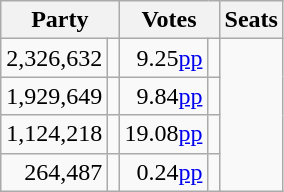<table class=wikitable style="text-align:right;">
<tr>
<th colspan=2>Party</th>
<th colspan=3>Votes</th>
<th>Seats</th>
</tr>
<tr>
<td>2,326,632</td>
<td></td>
<td> 9.25<a href='#'>pp</a></td>
<td style="text-align:center;"></td>
</tr>
<tr>
<td>1,929,649</td>
<td></td>
<td> 9.84<a href='#'>pp</a></td>
<td style="text-align:center;"></td>
</tr>
<tr>
<td>1,124,218</td>
<td></td>
<td> 19.08<a href='#'>pp</a></td>
<td style="text-align:center;"></td>
</tr>
<tr>
<td>264,487</td>
<td></td>
<td> 0.24<a href='#'>pp</a></td>
<td style="text-align:center;"></td>
</tr>
</table>
